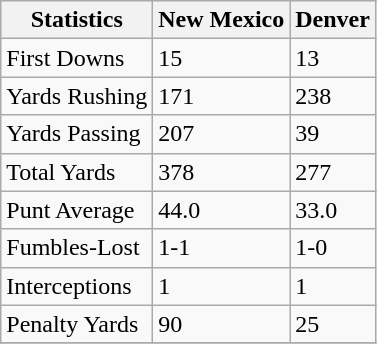<table class="wikitable">
<tr>
<th>Statistics</th>
<th>New Mexico</th>
<th>Denver</th>
</tr>
<tr>
<td>First Downs</td>
<td>15</td>
<td>13</td>
</tr>
<tr>
<td>Yards Rushing</td>
<td>171</td>
<td>238</td>
</tr>
<tr>
<td>Yards Passing</td>
<td>207</td>
<td>39</td>
</tr>
<tr>
<td>Total Yards</td>
<td>378</td>
<td>277</td>
</tr>
<tr>
<td>Punt Average</td>
<td>44.0</td>
<td>33.0</td>
</tr>
<tr>
<td>Fumbles-Lost</td>
<td>1-1</td>
<td>1-0</td>
</tr>
<tr>
<td>Interceptions</td>
<td>1</td>
<td>1</td>
</tr>
<tr>
<td>Penalty Yards</td>
<td>90</td>
<td>25</td>
</tr>
<tr>
</tr>
</table>
